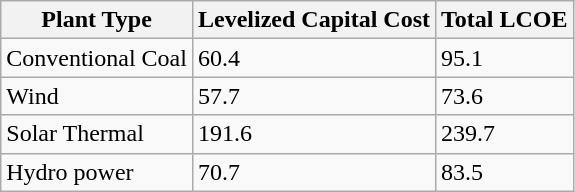<table class="wikitable">
<tr>
<th>Plant Type</th>
<th>Levelized Capital Cost</th>
<th>Total LCOE</th>
</tr>
<tr>
<td>Conventional Coal</td>
<td>60.4</td>
<td>95.1</td>
</tr>
<tr>
<td>Wind</td>
<td>57.7</td>
<td>73.6</td>
</tr>
<tr>
<td>Solar Thermal</td>
<td>191.6</td>
<td>239.7</td>
</tr>
<tr>
<td>Hydro power</td>
<td>70.7</td>
<td>83.5</td>
</tr>
</table>
